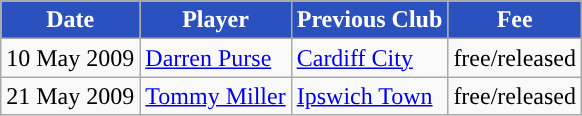<table class="wikitable">
<tr>
<th style="background:#2B51BE; color:#FFFFFF; ">Date</th>
<th style="background:#2B51BE; color:#FFFFFF; ">Player</th>
<th style="background:#2B51BE; color:#FFFFFF; ">Previous Club</th>
<th style="background:#2B51BE; color:#FFFFFF; ">Fee</th>
</tr>
<tr>
<td>10 May 2009</td>
<td><a href='#'>Darren Purse</a></td>
<td><a href='#'>Cardiff City</a></td>
<td>free/released</td>
</tr>
<tr>
<td>21 May 2009</td>
<td><a href='#'>Tommy Miller</a></td>
<td><a href='#'>Ipswich Town</a></td>
<td>free/released</td>
</tr>
</table>
